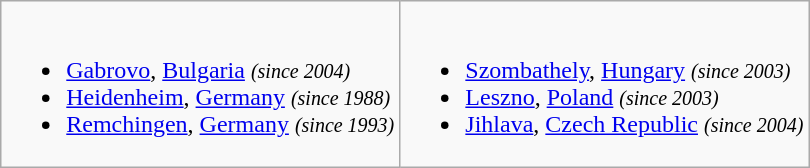<table class="wikitable">
<tr valign="top">
<td><br><ul><li> <a href='#'>Gabrovo</a>, <a href='#'>Bulgaria</a> <small><em> (since 2004)</em></small></li><li> <a href='#'>Heidenheim</a>, <a href='#'>Germany</a> <small><em>(since 1988)</em></small></li><li> <a href='#'>Remchingen</a>, <a href='#'>Germany</a> <small><em>(since 1993)</em></small></li></ul></td>
<td><br><ul><li> <a href='#'>Szombathely</a>, <a href='#'>Hungary</a> <small><em>(since 2003)</em></small></li><li> <a href='#'>Leszno</a>, <a href='#'>Poland</a> <small><em>(since 2003)</em></small></li><li> <a href='#'>Jihlava</a>, <a href='#'>Czech Republic</a> <small><em>(since 2004)</em></small></li></ul></td>
</tr>
</table>
